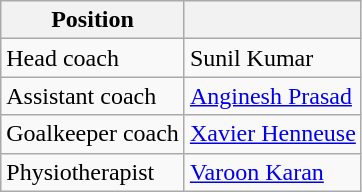<table class=wikitable>
<tr>
<th>Position</th>
<th></th>
</tr>
<tr>
<td>Head coach</td>
<td> Sunil Kumar</td>
</tr>
<tr>
<td>Assistant coach</td>
<td> <a href='#'>Anginesh Prasad</a></td>
</tr>
<tr>
<td>Goalkeeper coach</td>
<td> <a href='#'>Xavier Henneuse</a></td>
</tr>
<tr>
<td>Physiotherapist</td>
<td> <a href='#'>Varoon Karan</a></td>
</tr>
</table>
